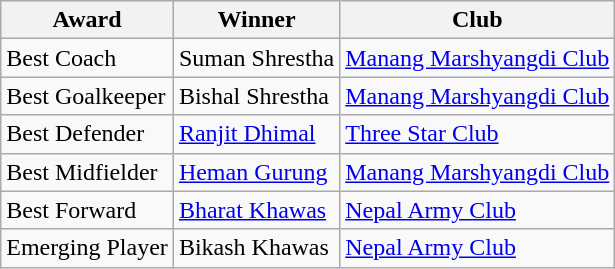<table class="wikitable">
<tr>
<th>Award</th>
<th>Winner</th>
<th>Club</th>
</tr>
<tr>
<td>Best Coach</td>
<td> Suman Shrestha</td>
<td><a href='#'>Manang Marshyangdi Club</a></td>
</tr>
<tr>
<td>Best Goalkeeper</td>
<td> Bishal Shrestha</td>
<td><a href='#'>Manang Marshyangdi Club</a></td>
</tr>
<tr>
<td>Best Defender</td>
<td> <a href='#'>Ranjit Dhimal</a></td>
<td><a href='#'>Three Star Club</a></td>
</tr>
<tr>
<td>Best Midfielder</td>
<td> <a href='#'>Heman Gurung</a></td>
<td><a href='#'>Manang Marshyangdi Club</a></td>
</tr>
<tr>
<td>Best Forward</td>
<td> <a href='#'>Bharat Khawas</a></td>
<td><a href='#'>Nepal Army Club</a></td>
</tr>
<tr>
<td>Emerging Player</td>
<td> Bikash Khawas</td>
<td><a href='#'>Nepal Army Club</a></td>
</tr>
</table>
